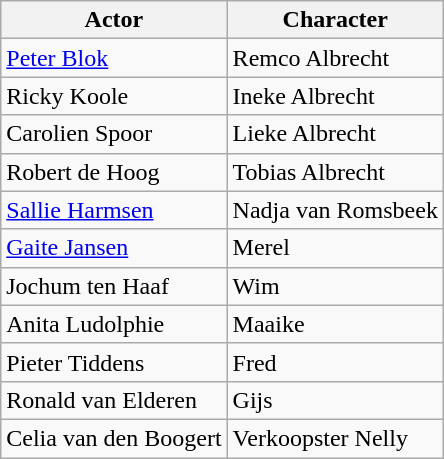<table class="wikitable">
<tr>
<th>Actor</th>
<th>Character</th>
</tr>
<tr>
<td><a href='#'>Peter Blok</a></td>
<td>Remco Albrecht</td>
</tr>
<tr>
<td>Ricky Koole</td>
<td>Ineke Albrecht</td>
</tr>
<tr>
<td>Carolien Spoor</td>
<td>Lieke Albrecht</td>
</tr>
<tr>
<td>Robert de Hoog</td>
<td>Tobias Albrecht</td>
</tr>
<tr>
<td><a href='#'>Sallie Harmsen</a></td>
<td>Nadja van Romsbeek</td>
</tr>
<tr>
<td><a href='#'>Gaite Jansen</a></td>
<td>Merel</td>
</tr>
<tr>
<td>Jochum ten Haaf</td>
<td>Wim</td>
</tr>
<tr>
<td>Anita Ludolphie</td>
<td>Maaike</td>
</tr>
<tr>
<td>Pieter Tiddens</td>
<td>Fred</td>
</tr>
<tr>
<td>Ronald van Elderen</td>
<td>Gijs</td>
</tr>
<tr>
<td>Celia van den Boogert</td>
<td>Verkoopster Nelly</td>
</tr>
</table>
